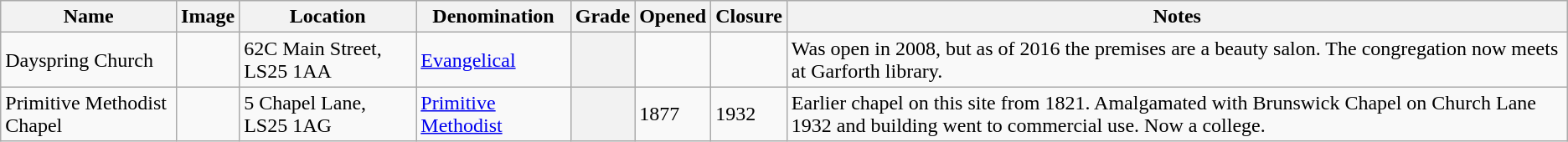<table class="wikitable sortable">
<tr>
<th>Name</th>
<th class="unsortable">Image</th>
<th>Location</th>
<th>Denomination</th>
<th>Grade</th>
<th>Opened</th>
<th>Closure</th>
<th class="unsortable">Notes</th>
</tr>
<tr>
<td>Dayspring Church</td>
<td></td>
<td>62C Main Street, LS25 1AA</td>
<td><a href='#'>Evangelical</a></td>
<th></th>
<td></td>
<td></td>
<td>Was open in 2008, but as of 2016 the premises are a beauty salon. The congregation now meets at Garforth library.</td>
</tr>
<tr>
<td>Primitive Methodist Chapel</td>
<td></td>
<td>5 Chapel Lane,<br>LS25 1AG</td>
<td><a href='#'>Primitive Methodist</a></td>
<th></th>
<td>1877</td>
<td>1932</td>
<td>Earlier chapel on this site from 1821. Amalgamated with Brunswick Chapel on Church Lane 1932 and building went to commercial use. Now a college.</td>
</tr>
</table>
